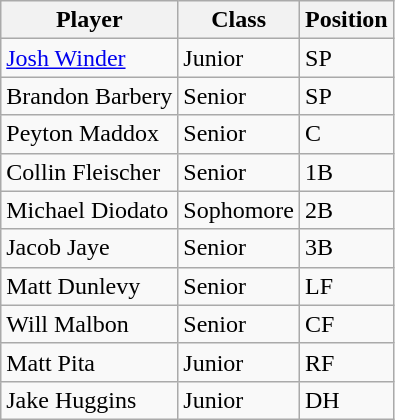<table class="wikitable" border="1">
<tr>
<th>Player</th>
<th>Class</th>
<th>Position</th>
</tr>
<tr>
<td><a href='#'>Josh Winder</a></td>
<td>Junior</td>
<td>SP</td>
</tr>
<tr>
<td>Brandon Barbery</td>
<td>Senior</td>
<td>SP</td>
</tr>
<tr>
<td>Peyton Maddox</td>
<td>Senior</td>
<td>C</td>
</tr>
<tr>
<td>Collin Fleischer</td>
<td>Senior</td>
<td>1B</td>
</tr>
<tr>
<td>Michael Diodato</td>
<td>Sophomore</td>
<td>2B</td>
</tr>
<tr>
<td>Jacob Jaye</td>
<td>Senior</td>
<td>3B</td>
</tr>
<tr>
<td>Matt Dunlevy</td>
<td>Senior</td>
<td>LF</td>
</tr>
<tr>
<td>Will Malbon</td>
<td>Senior</td>
<td>CF</td>
</tr>
<tr>
<td>Matt Pita</td>
<td>Junior</td>
<td>RF</td>
</tr>
<tr>
<td>Jake Huggins</td>
<td>Junior</td>
<td>DH</td>
</tr>
</table>
